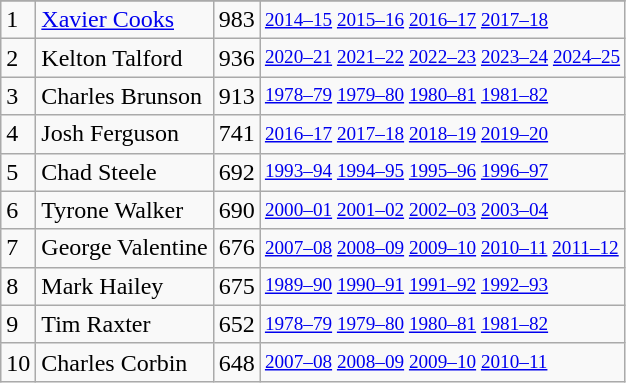<table class="wikitable">
<tr>
</tr>
<tr>
<td>1</td>
<td><a href='#'>Xavier Cooks</a></td>
<td>983</td>
<td style="font-size:80%;"><a href='#'>2014–15</a> <a href='#'>2015–16</a> <a href='#'>2016–17</a> <a href='#'>2017–18</a></td>
</tr>
<tr>
<td>2</td>
<td>Kelton Talford</td>
<td>936</td>
<td style="font-size:80%;"><a href='#'>2020–21</a> <a href='#'>2021–22</a> <a href='#'>2022–23</a> <a href='#'>2023–24</a> <a href='#'>2024–25</a></td>
</tr>
<tr>
<td>3</td>
<td>Charles Brunson</td>
<td>913</td>
<td style="font-size:80%;"><a href='#'>1978–79</a> <a href='#'>1979–80</a> <a href='#'>1980–81</a> <a href='#'>1981–82</a></td>
</tr>
<tr>
<td>4</td>
<td>Josh Ferguson</td>
<td>741</td>
<td style="font-size:80%;"><a href='#'>2016–17</a> <a href='#'>2017–18</a> <a href='#'>2018–19</a> <a href='#'>2019–20</a></td>
</tr>
<tr>
<td>5</td>
<td>Chad Steele</td>
<td>692</td>
<td style="font-size:80%;"><a href='#'>1993–94</a> <a href='#'>1994–95</a> <a href='#'>1995–96</a> <a href='#'>1996–97</a></td>
</tr>
<tr>
<td>6</td>
<td>Tyrone Walker</td>
<td>690</td>
<td style="font-size:80%;"><a href='#'>2000–01</a> <a href='#'>2001–02</a> <a href='#'>2002–03</a> <a href='#'>2003–04</a></td>
</tr>
<tr>
<td>7</td>
<td>George Valentine</td>
<td>676</td>
<td style="font-size:80%;"><a href='#'>2007–08</a> <a href='#'>2008–09</a> <a href='#'>2009–10</a> <a href='#'>2010–11</a> <a href='#'>2011–12</a></td>
</tr>
<tr>
<td>8</td>
<td>Mark Hailey</td>
<td>675</td>
<td style="font-size:80%;"><a href='#'>1989–90</a> <a href='#'>1990–91</a> <a href='#'>1991–92</a> <a href='#'>1992–93</a></td>
</tr>
<tr>
<td>9</td>
<td>Tim Raxter</td>
<td>652</td>
<td style="font-size:80%;"><a href='#'>1978–79</a> <a href='#'>1979–80</a> <a href='#'>1980–81</a> <a href='#'>1981–82</a></td>
</tr>
<tr>
<td>10</td>
<td>Charles Corbin</td>
<td>648</td>
<td style="font-size:80%;"><a href='#'>2007–08</a> <a href='#'>2008–09</a> <a href='#'>2009–10</a> <a href='#'>2010–11</a></td>
</tr>
</table>
